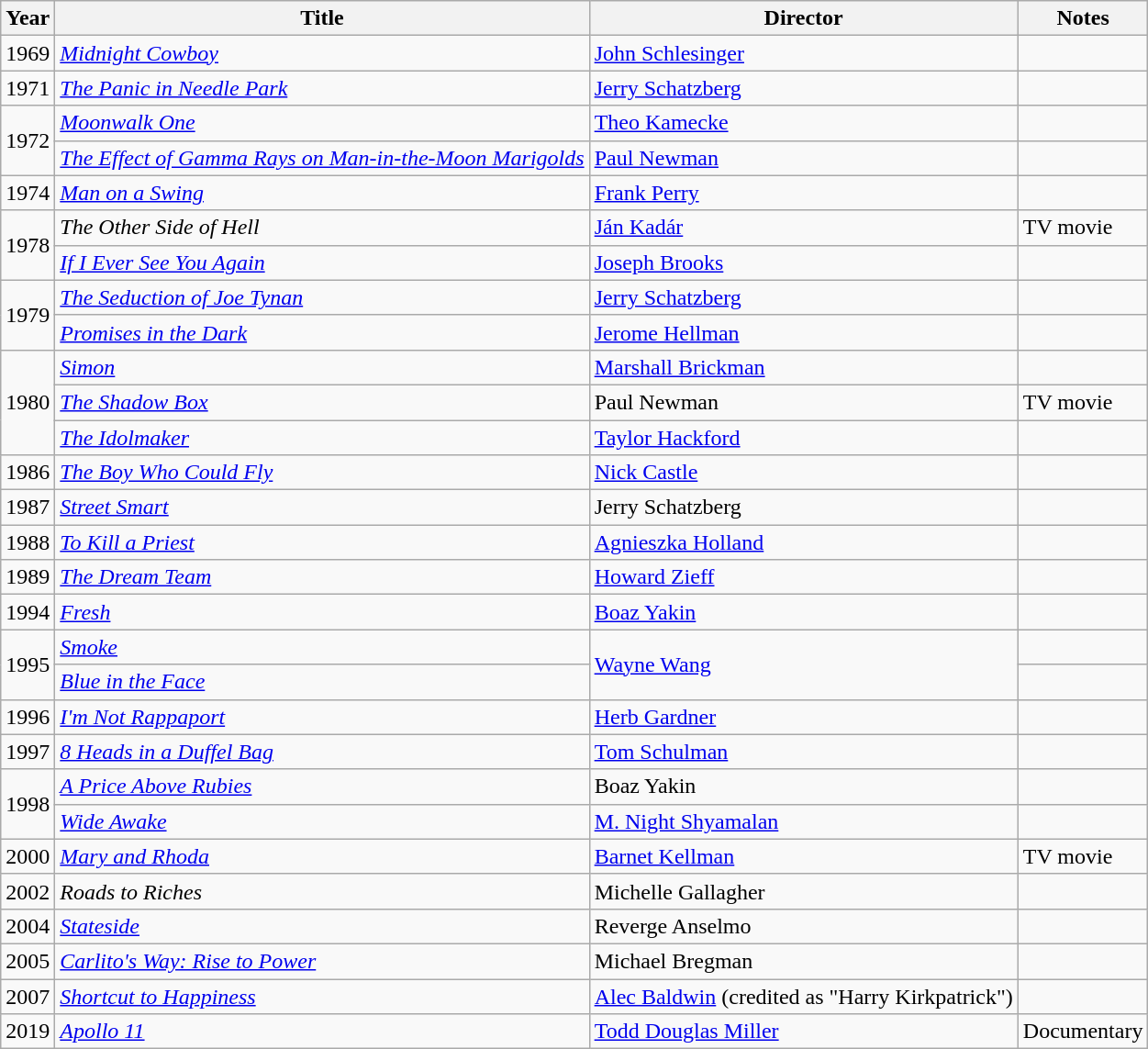<table class="wikitable">
<tr>
<th>Year</th>
<th>Title</th>
<th>Director</th>
<th>Notes</th>
</tr>
<tr>
<td>1969</td>
<td><em><a href='#'>Midnight Cowboy</a></em></td>
<td><a href='#'>John Schlesinger</a></td>
<td></td>
</tr>
<tr>
<td>1971</td>
<td><em><a href='#'>The Panic in Needle Park</a></em></td>
<td><a href='#'>Jerry Schatzberg</a></td>
<td></td>
</tr>
<tr>
<td rowspan="2">1972</td>
<td><em><a href='#'>Moonwalk One</a></em></td>
<td><a href='#'>Theo Kamecke</a></td>
<td></td>
</tr>
<tr>
<td><em><a href='#'>The Effect of Gamma Rays on Man-in-the-Moon Marigolds</a></em></td>
<td><a href='#'>Paul Newman</a></td>
<td></td>
</tr>
<tr>
<td>1974</td>
<td><em><a href='#'>Man on a Swing</a></em></td>
<td><a href='#'>Frank Perry</a></td>
<td></td>
</tr>
<tr>
<td rowspan="2">1978</td>
<td><em>The Other Side of Hell</em></td>
<td><a href='#'>Ján Kadár</a></td>
<td>TV movie</td>
</tr>
<tr>
<td><em><a href='#'>If I Ever See You Again</a></em></td>
<td><a href='#'>Joseph Brooks</a></td>
<td></td>
</tr>
<tr>
<td rowspan="2">1979</td>
<td><em><a href='#'>The Seduction of Joe Tynan</a></em></td>
<td><a href='#'>Jerry Schatzberg</a></td>
<td></td>
</tr>
<tr>
<td><em><a href='#'>Promises in the Dark</a></em></td>
<td><a href='#'>Jerome Hellman</a></td>
<td></td>
</tr>
<tr>
<td rowspan="3">1980</td>
<td><em><a href='#'>Simon</a></em></td>
<td><a href='#'>Marshall Brickman</a></td>
<td></td>
</tr>
<tr>
<td><em><a href='#'>The Shadow Box</a></em></td>
<td>Paul Newman</td>
<td>TV movie</td>
</tr>
<tr>
<td><em><a href='#'>The Idolmaker</a></em></td>
<td><a href='#'>Taylor Hackford</a></td>
<td></td>
</tr>
<tr>
<td>1986</td>
<td><em><a href='#'>The Boy Who Could Fly</a></em></td>
<td><a href='#'>Nick Castle</a></td>
<td></td>
</tr>
<tr>
<td>1987</td>
<td><em><a href='#'>Street Smart</a></em></td>
<td>Jerry Schatzberg</td>
<td></td>
</tr>
<tr>
<td>1988</td>
<td><em><a href='#'>To Kill a Priest</a></em></td>
<td><a href='#'>Agnieszka Holland</a></td>
<td></td>
</tr>
<tr>
<td>1989</td>
<td><em><a href='#'>The Dream Team</a></em></td>
<td><a href='#'>Howard Zieff</a></td>
<td></td>
</tr>
<tr>
<td>1994</td>
<td><em><a href='#'>Fresh</a></em></td>
<td><a href='#'>Boaz Yakin</a></td>
<td></td>
</tr>
<tr>
<td rowspan="2">1995</td>
<td><em><a href='#'>Smoke</a></em></td>
<td rowspan=2><a href='#'>Wayne Wang</a></td>
<td></td>
</tr>
<tr>
<td><em><a href='#'>Blue in the Face</a></em></td>
<td></td>
</tr>
<tr>
<td>1996</td>
<td><em><a href='#'>I'm Not Rappaport</a></em></td>
<td><a href='#'>Herb Gardner</a></td>
<td></td>
</tr>
<tr>
<td>1997</td>
<td><em><a href='#'>8 Heads in a Duffel Bag</a></em></td>
<td><a href='#'>Tom Schulman</a></td>
<td></td>
</tr>
<tr>
<td rowspan="2">1998</td>
<td><em><a href='#'>A Price Above Rubies</a></em></td>
<td>Boaz Yakin</td>
<td></td>
</tr>
<tr>
<td><em><a href='#'>Wide Awake</a></em></td>
<td><a href='#'>M. Night Shyamalan</a></td>
<td></td>
</tr>
<tr>
<td>2000</td>
<td><em><a href='#'>Mary and Rhoda</a></em></td>
<td><a href='#'>Barnet Kellman</a></td>
<td>TV movie</td>
</tr>
<tr>
<td>2002</td>
<td><em>Roads to Riches</em></td>
<td>Michelle Gallagher</td>
<td></td>
</tr>
<tr>
<td>2004</td>
<td><em><a href='#'>Stateside</a></em></td>
<td>Reverge Anselmo</td>
<td></td>
</tr>
<tr>
<td>2005</td>
<td><em><a href='#'>Carlito's Way: Rise to Power</a></em></td>
<td>Michael Bregman</td>
<td></td>
</tr>
<tr>
<td>2007</td>
<td><em><a href='#'>Shortcut to Happiness</a></em></td>
<td><a href='#'>Alec Baldwin</a> (credited as "Harry Kirkpatrick")</td>
<td></td>
</tr>
<tr>
<td>2019</td>
<td><em><a href='#'>Apollo 11</a></em></td>
<td><a href='#'>Todd Douglas Miller</a></td>
<td>Documentary</td>
</tr>
</table>
